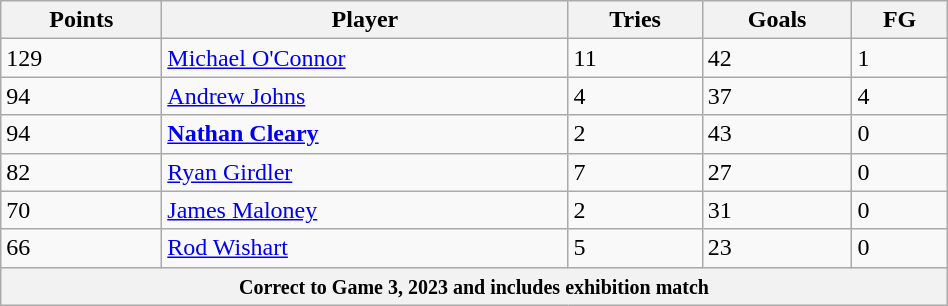<table class="wikitable" width=50%>
<tr>
<th>Points</th>
<th>Player</th>
<th>Tries</th>
<th>Goals</th>
<th>FG</th>
</tr>
<tr>
<td>129</td>
<td><a href='#'>Michael O'Connor</a></td>
<td>11</td>
<td>42</td>
<td>1</td>
</tr>
<tr>
<td>94</td>
<td><a href='#'>Andrew Johns</a></td>
<td>4</td>
<td>37</td>
<td>4</td>
</tr>
<tr>
<td>94</td>
<td><strong><a href='#'>Nathan Cleary</a></strong></td>
<td>2</td>
<td>43</td>
<td>0</td>
</tr>
<tr>
<td>82</td>
<td><a href='#'>Ryan Girdler</a></td>
<td>7</td>
<td>27</td>
<td>0</td>
</tr>
<tr>
<td>70</td>
<td><a href='#'>James Maloney</a></td>
<td>2</td>
<td>31</td>
<td>0</td>
</tr>
<tr>
<td>66</td>
<td><a href='#'>Rod Wishart</a></td>
<td>5</td>
<td>23</td>
<td>0</td>
</tr>
<tr>
<th colspan="5"><small>Correct to Game 3, 2023 and includes exhibition match</small></th>
</tr>
</table>
